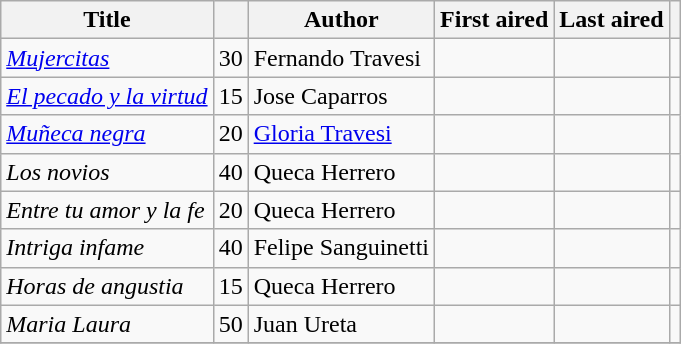<table class="wikitable sortable">
<tr>
<th>Title</th>
<th></th>
<th>Author</th>
<th>First aired</th>
<th>Last aired</th>
<th></th>
</tr>
<tr>
<td><em><a href='#'>Mujercitas</a></em></td>
<td>30</td>
<td>Fernando Travesi</td>
<td></td>
<td></td>
<td></td>
</tr>
<tr>
<td><em><a href='#'>El pecado y la virtud</a></em></td>
<td>15</td>
<td>Jose Caparros</td>
<td></td>
<td></td>
<td></td>
</tr>
<tr>
<td><em><a href='#'>Muñeca negra</a></em></td>
<td>20</td>
<td><a href='#'>Gloria Travesi</a></td>
<td></td>
<td></td>
<td></td>
</tr>
<tr>
<td><em>Los novios</em></td>
<td>40</td>
<td>Queca Herrero</td>
<td></td>
<td></td>
<td></td>
</tr>
<tr>
<td><em>Entre tu amor y la fe </em></td>
<td>20</td>
<td>Queca Herrero</td>
<td></td>
<td></td>
<td></td>
</tr>
<tr>
<td><em> Intriga infame </em></td>
<td>40</td>
<td>Felipe Sanguinetti</td>
<td></td>
<td></td>
<td></td>
</tr>
<tr>
<td><em> Horas de angustia </em></td>
<td>15</td>
<td>Queca Herrero</td>
<td></td>
<td></td>
<td></td>
</tr>
<tr>
<td><em> Maria Laura </em></td>
<td>50</td>
<td>Juan Ureta</td>
<td></td>
<td></td>
<td></td>
</tr>
<tr>
</tr>
</table>
